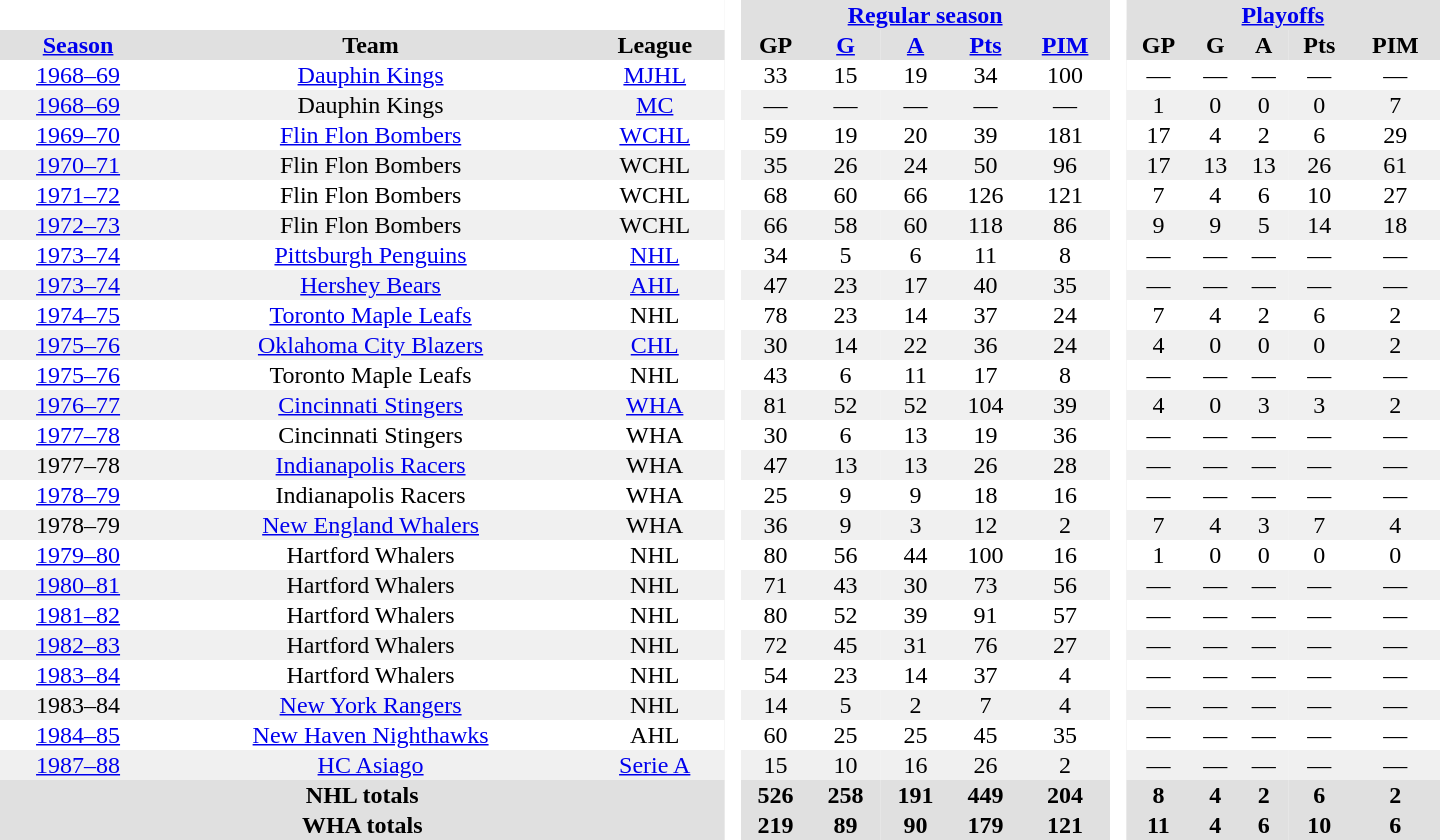<table border="0" cellpadding="1" cellspacing="0" style="text-align:center; width:60em;">
<tr style="background:#e0e0e0;">
<th colspan="3"  bgcolor="#ffffff"> </th>
<th rowspan="99" bgcolor="#ffffff"> </th>
<th colspan="5"><a href='#'>Regular season</a></th>
<th rowspan="99" bgcolor="#ffffff"> </th>
<th colspan="5"><a href='#'>Playoffs</a></th>
</tr>
<tr style="background:#e0e0e0;">
<th><a href='#'>Season</a></th>
<th>Team</th>
<th>League</th>
<th>GP</th>
<th><a href='#'>G</a></th>
<th><a href='#'>A</a></th>
<th><a href='#'>Pts</a></th>
<th><a href='#'>PIM</a></th>
<th>GP</th>
<th>G</th>
<th>A</th>
<th>Pts</th>
<th>PIM</th>
</tr>
<tr>
<td><a href='#'>1968–69</a></td>
<td><a href='#'>Dauphin Kings</a></td>
<td><a href='#'>MJHL</a></td>
<td>33</td>
<td>15</td>
<td>19</td>
<td>34</td>
<td>100</td>
<td>—</td>
<td>—</td>
<td>—</td>
<td>—</td>
<td>—</td>
</tr>
<tr style="background:#f0f0f0;">
<td><a href='#'>1968–69</a></td>
<td>Dauphin Kings</td>
<td><a href='#'>MC</a></td>
<td>—</td>
<td>—</td>
<td>—</td>
<td>—</td>
<td>—</td>
<td>1</td>
<td>0</td>
<td>0</td>
<td>0</td>
<td>7</td>
</tr>
<tr>
<td><a href='#'>1969–70</a></td>
<td><a href='#'>Flin Flon Bombers</a></td>
<td><a href='#'>WCHL</a></td>
<td>59</td>
<td>19</td>
<td>20</td>
<td>39</td>
<td>181</td>
<td>17</td>
<td>4</td>
<td>2</td>
<td>6</td>
<td>29</td>
</tr>
<tr style="background:#f0f0f0;">
<td><a href='#'>1970–71</a></td>
<td>Flin Flon Bombers</td>
<td>WCHL</td>
<td>35</td>
<td>26</td>
<td>24</td>
<td>50</td>
<td>96</td>
<td>17</td>
<td>13</td>
<td>13</td>
<td>26</td>
<td>61</td>
</tr>
<tr>
<td><a href='#'>1971–72</a></td>
<td>Flin Flon Bombers</td>
<td>WCHL</td>
<td>68</td>
<td>60</td>
<td>66</td>
<td>126</td>
<td>121</td>
<td>7</td>
<td>4</td>
<td>6</td>
<td>10</td>
<td>27</td>
</tr>
<tr style="background:#f0f0f0;">
<td><a href='#'>1972–73</a></td>
<td>Flin Flon Bombers</td>
<td>WCHL</td>
<td>66</td>
<td>58</td>
<td>60</td>
<td>118</td>
<td>86</td>
<td>9</td>
<td>9</td>
<td>5</td>
<td>14</td>
<td>18</td>
</tr>
<tr>
<td><a href='#'>1973–74</a></td>
<td><a href='#'>Pittsburgh Penguins</a></td>
<td><a href='#'>NHL</a></td>
<td>34</td>
<td>5</td>
<td>6</td>
<td>11</td>
<td>8</td>
<td>—</td>
<td>—</td>
<td>—</td>
<td>—</td>
<td>—</td>
</tr>
<tr style="background:#f0f0f0;">
<td><a href='#'>1973–74</a></td>
<td><a href='#'>Hershey Bears</a></td>
<td><a href='#'>AHL</a></td>
<td>47</td>
<td>23</td>
<td>17</td>
<td>40</td>
<td>35</td>
<td>—</td>
<td>—</td>
<td>—</td>
<td>—</td>
<td>—</td>
</tr>
<tr>
<td><a href='#'>1974–75</a></td>
<td><a href='#'>Toronto Maple Leafs</a></td>
<td>NHL</td>
<td>78</td>
<td>23</td>
<td>14</td>
<td>37</td>
<td>24</td>
<td>7</td>
<td>4</td>
<td>2</td>
<td>6</td>
<td>2</td>
</tr>
<tr style="background:#f0f0f0;">
<td><a href='#'>1975–76</a></td>
<td><a href='#'>Oklahoma City Blazers</a></td>
<td><a href='#'>CHL</a></td>
<td>30</td>
<td>14</td>
<td>22</td>
<td>36</td>
<td>24</td>
<td>4</td>
<td>0</td>
<td>0</td>
<td>0</td>
<td>2</td>
</tr>
<tr>
<td><a href='#'>1975–76</a></td>
<td>Toronto Maple Leafs</td>
<td>NHL</td>
<td>43</td>
<td>6</td>
<td>11</td>
<td>17</td>
<td>8</td>
<td>—</td>
<td>—</td>
<td>—</td>
<td>—</td>
<td>—</td>
</tr>
<tr style="background:#f0f0f0;">
<td><a href='#'>1976–77</a></td>
<td><a href='#'>Cincinnati Stingers</a></td>
<td><a href='#'>WHA</a></td>
<td>81</td>
<td>52</td>
<td>52</td>
<td>104</td>
<td>39</td>
<td>4</td>
<td>0</td>
<td>3</td>
<td>3</td>
<td>2</td>
</tr>
<tr>
<td><a href='#'>1977–78</a></td>
<td>Cincinnati Stingers</td>
<td>WHA</td>
<td>30</td>
<td>6</td>
<td>13</td>
<td>19</td>
<td>36</td>
<td>—</td>
<td>—</td>
<td>—</td>
<td>—</td>
<td>—</td>
</tr>
<tr style="background:#f0f0f0;">
<td>1977–78</td>
<td><a href='#'>Indianapolis Racers</a></td>
<td>WHA</td>
<td>47</td>
<td>13</td>
<td>13</td>
<td>26</td>
<td>28</td>
<td>—</td>
<td>—</td>
<td>—</td>
<td>—</td>
<td>—</td>
</tr>
<tr>
<td><a href='#'>1978–79</a></td>
<td>Indianapolis Racers</td>
<td>WHA</td>
<td>25</td>
<td>9</td>
<td>9</td>
<td>18</td>
<td>16</td>
<td>—</td>
<td>—</td>
<td>—</td>
<td>—</td>
<td>—</td>
</tr>
<tr style="background:#f0f0f0;">
<td>1978–79</td>
<td><a href='#'>New England Whalers</a></td>
<td>WHA</td>
<td>36</td>
<td>9</td>
<td>3</td>
<td>12</td>
<td>2</td>
<td>7</td>
<td>4</td>
<td>3</td>
<td>7</td>
<td>4</td>
</tr>
<tr>
<td><a href='#'>1979–80</a></td>
<td>Hartford Whalers</td>
<td>NHL</td>
<td>80</td>
<td>56</td>
<td>44</td>
<td>100</td>
<td>16</td>
<td>1</td>
<td>0</td>
<td>0</td>
<td>0</td>
<td>0</td>
</tr>
<tr style="background:#f0f0f0;">
<td><a href='#'>1980–81</a></td>
<td>Hartford Whalers</td>
<td>NHL</td>
<td>71</td>
<td>43</td>
<td>30</td>
<td>73</td>
<td>56</td>
<td>—</td>
<td>—</td>
<td>—</td>
<td>—</td>
<td>—</td>
</tr>
<tr>
<td><a href='#'>1981–82</a></td>
<td>Hartford Whalers</td>
<td>NHL</td>
<td>80</td>
<td>52</td>
<td>39</td>
<td>91</td>
<td>57</td>
<td>—</td>
<td>—</td>
<td>—</td>
<td>—</td>
<td>—</td>
</tr>
<tr style="background:#f0f0f0;">
<td><a href='#'>1982–83</a></td>
<td>Hartford Whalers</td>
<td>NHL</td>
<td>72</td>
<td>45</td>
<td>31</td>
<td>76</td>
<td>27</td>
<td>—</td>
<td>—</td>
<td>—</td>
<td>—</td>
<td>—</td>
</tr>
<tr>
<td><a href='#'>1983–84</a></td>
<td>Hartford Whalers</td>
<td>NHL</td>
<td>54</td>
<td>23</td>
<td>14</td>
<td>37</td>
<td>4</td>
<td>—</td>
<td>—</td>
<td>—</td>
<td>—</td>
<td>—</td>
</tr>
<tr style="background:#f0f0f0;">
<td>1983–84</td>
<td><a href='#'>New York Rangers</a></td>
<td>NHL</td>
<td>14</td>
<td>5</td>
<td>2</td>
<td>7</td>
<td>4</td>
<td>—</td>
<td>—</td>
<td>—</td>
<td>—</td>
<td>—</td>
</tr>
<tr>
<td><a href='#'>1984–85</a></td>
<td><a href='#'>New Haven Nighthawks</a></td>
<td>AHL</td>
<td>60</td>
<td>25</td>
<td>25</td>
<td>45</td>
<td>35</td>
<td>—</td>
<td>—</td>
<td>—</td>
<td>—</td>
<td>—</td>
</tr>
<tr style="background:#f0f0f0;">
<td><a href='#'>1987–88</a></td>
<td><a href='#'>HC Asiago</a></td>
<td><a href='#'>Serie A</a></td>
<td>15</td>
<td>10</td>
<td>16</td>
<td>26</td>
<td>2</td>
<td>—</td>
<td>—</td>
<td>—</td>
<td>—</td>
<td>—</td>
</tr>
<tr>
</tr>
<tr style="background:#e0e0e0;">
<th colspan="3">NHL totals</th>
<th>526</th>
<th>258</th>
<th>191</th>
<th>449</th>
<th>204</th>
<th>8</th>
<th>4</th>
<th>2</th>
<th>6</th>
<th>2</th>
</tr>
<tr style="background:#e0e0e0;">
<th colspan="3">WHA totals</th>
<th>219</th>
<th>89</th>
<th>90</th>
<th>179</th>
<th>121</th>
<th>11</th>
<th>4</th>
<th>6</th>
<th>10</th>
<th>6</th>
</tr>
</table>
